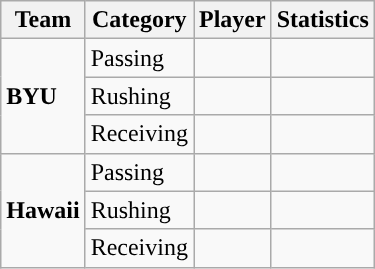<table class="wikitable" style="float: right;">
<tr>
<th>Team</th>
<th>Category</th>
<th>Player</th>
<th>Statistics</th>
</tr>
<tr>
<td rowspan=3><strong>BYU</strong></td>
<td>Passing</td>
<td></td>
<td></td>
</tr>
<tr>
<td>Rushing</td>
<td></td>
<td></td>
</tr>
<tr>
<td>Receiving</td>
<td></td>
<td></td>
</tr>
<tr>
<td rowspan=3><strong>Hawaii</strong></td>
<td>Passing</td>
<td></td>
<td></td>
</tr>
<tr>
<td>Rushing</td>
<td></td>
<td></td>
</tr>
<tr>
<td>Receiving</td>
<td></td>
<td></td>
</tr>
</table>
